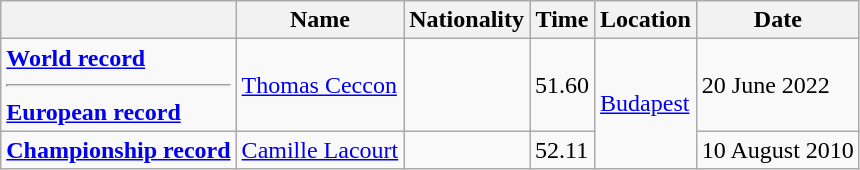<table class=wikitable>
<tr>
<th></th>
<th>Name</th>
<th>Nationality</th>
<th>Time</th>
<th>Location</th>
<th>Date</th>
</tr>
<tr>
<td><strong><a href='#'>World record</a><hr><a href='#'>European record</a></strong></td>
<td><a href='#'>Thomas Ceccon</a></td>
<td></td>
<td>51.60</td>
<td rowspan=2><a href='#'>Budapest</a></td>
<td>20 June 2022</td>
</tr>
<tr>
<td><strong><a href='#'>Championship record</a></strong></td>
<td><a href='#'>Camille Lacourt</a></td>
<td></td>
<td>52.11</td>
<td>10 August 2010</td>
</tr>
</table>
